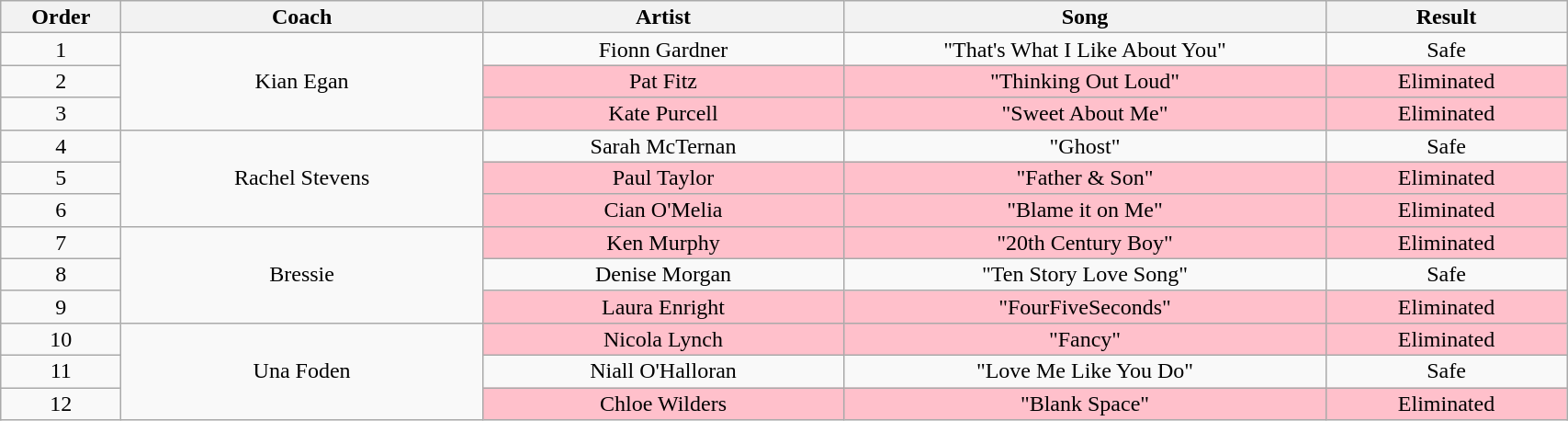<table class="wikitable" style="text-align:center; line-height:16px; width:90%;">
<tr>
<th scope="col" width="05%">Order</th>
<th scope="col" width="15%">Coach</th>
<th scope="col" width="15%">Artist</th>
<th scope="col" width="20%">Song</th>
<th scope="col" width="10%">Result</th>
</tr>
<tr>
<td>1</td>
<td rowspan="3">Kian Egan</td>
<td>Fionn Gardner</td>
<td>"That's What I Like About You"</td>
<td>Safe</td>
</tr>
<tr>
<td>2</td>
<td style="background:pink;">Pat Fitz</td>
<td style="background:pink;">"Thinking Out Loud"</td>
<td style="background:pink;">Eliminated</td>
</tr>
<tr>
<td>3</td>
<td style="background:pink;">Kate Purcell</td>
<td style="background:pink;">"Sweet About Me"</td>
<td style="background:pink;">Eliminated</td>
</tr>
<tr>
<td>4</td>
<td rowspan="3">Rachel Stevens</td>
<td>Sarah McTernan</td>
<td>"Ghost"</td>
<td>Safe</td>
</tr>
<tr>
<td>5</td>
<td style="background:pink;">Paul Taylor</td>
<td style="background:pink;">"Father & Son"</td>
<td style="background:pink;">Eliminated</td>
</tr>
<tr>
<td>6</td>
<td style="background:pink;">Cian O'Melia</td>
<td style="background:pink;">"Blame it on Me"</td>
<td style="background:pink;">Eliminated</td>
</tr>
<tr>
<td>7</td>
<td rowspan="3">Bressie</td>
<td style="background:pink;">Ken Murphy</td>
<td style="background:pink;">"20th Century Boy"</td>
<td style="background:pink;">Eliminated</td>
</tr>
<tr>
<td>8</td>
<td>Denise Morgan</td>
<td>"Ten Story Love Song"</td>
<td>Safe</td>
</tr>
<tr>
<td>9</td>
<td style="background:pink;">Laura Enright</td>
<td style="background:pink;">"FourFiveSeconds"</td>
<td style="background:pink;">Eliminated</td>
</tr>
<tr>
<td>10</td>
<td rowspan="3">Una Foden</td>
<td style="background:pink;">Nicola Lynch</td>
<td style="background:pink;">"Fancy"</td>
<td style="background:pink;">Eliminated</td>
</tr>
<tr>
<td>11</td>
<td>Niall O'Halloran</td>
<td>"Love Me Like You Do"</td>
<td>Safe</td>
</tr>
<tr>
<td>12</td>
<td style="background:pink;">Chloe Wilders</td>
<td style="background:pink;">"Blank Space"</td>
<td style="background:pink;">Eliminated</td>
</tr>
</table>
